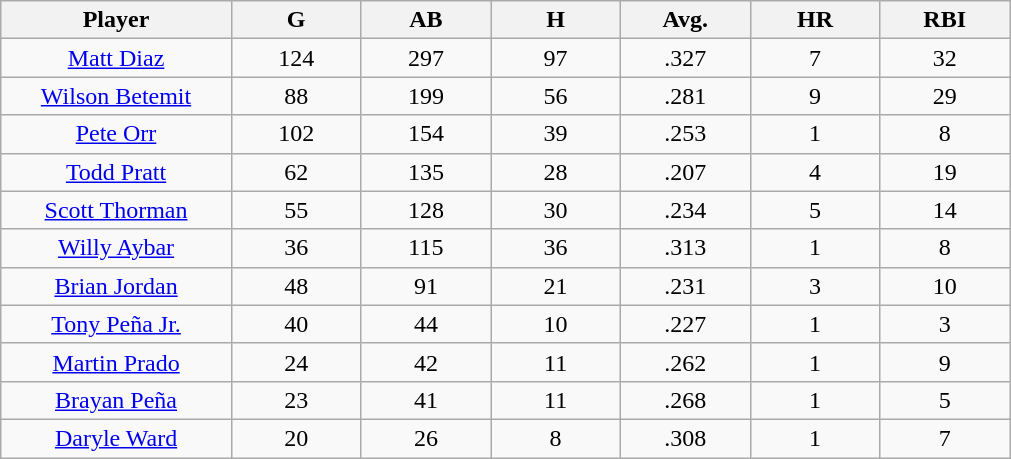<table class="wikitable sortable">
<tr>
<th bgcolor="#DDDDFF" width="16%">Player</th>
<th bgcolor="#DDDDFF" width="9%">G</th>
<th bgcolor="#DDDDFF" width="9%">AB</th>
<th bgcolor="#DDDDFF" width="9%">H</th>
<th bgcolor="#DDDDFF" width="9%">Avg.</th>
<th bgcolor="#DDDDFF" width="9%">HR</th>
<th bgcolor="#DDDDFF" width="9%">RBI</th>
</tr>
<tr align=center>
<td><a href='#'>Matt Diaz</a></td>
<td>124</td>
<td>297</td>
<td>97</td>
<td>.327</td>
<td>7</td>
<td>32</td>
</tr>
<tr align=center>
<td><a href='#'>Wilson Betemit</a></td>
<td>88</td>
<td>199</td>
<td>56</td>
<td>.281</td>
<td>9</td>
<td>29</td>
</tr>
<tr align=center>
<td><a href='#'>Pete Orr</a></td>
<td>102</td>
<td>154</td>
<td>39</td>
<td>.253</td>
<td>1</td>
<td>8</td>
</tr>
<tr align=center>
<td><a href='#'>Todd Pratt</a></td>
<td>62</td>
<td>135</td>
<td>28</td>
<td>.207</td>
<td>4</td>
<td>19</td>
</tr>
<tr align=center>
<td><a href='#'>Scott Thorman</a></td>
<td>55</td>
<td>128</td>
<td>30</td>
<td>.234</td>
<td>5</td>
<td>14</td>
</tr>
<tr align=center>
<td><a href='#'>Willy Aybar</a></td>
<td>36</td>
<td>115</td>
<td>36</td>
<td>.313</td>
<td>1</td>
<td>8</td>
</tr>
<tr align=center>
<td><a href='#'>Brian Jordan</a></td>
<td>48</td>
<td>91</td>
<td>21</td>
<td>.231</td>
<td>3</td>
<td>10</td>
</tr>
<tr align=center>
<td><a href='#'>Tony Peña Jr.</a></td>
<td>40</td>
<td>44</td>
<td>10</td>
<td>.227</td>
<td>1</td>
<td>3</td>
</tr>
<tr align=center>
<td><a href='#'>Martin Prado</a></td>
<td>24</td>
<td>42</td>
<td>11</td>
<td>.262</td>
<td>1</td>
<td>9</td>
</tr>
<tr align=center>
<td><a href='#'>Brayan Peña</a></td>
<td>23</td>
<td>41</td>
<td>11</td>
<td>.268</td>
<td>1</td>
<td>5</td>
</tr>
<tr align=center>
<td><a href='#'>Daryle Ward</a></td>
<td>20</td>
<td>26</td>
<td>8</td>
<td>.308</td>
<td>1</td>
<td>7</td>
</tr>
</table>
